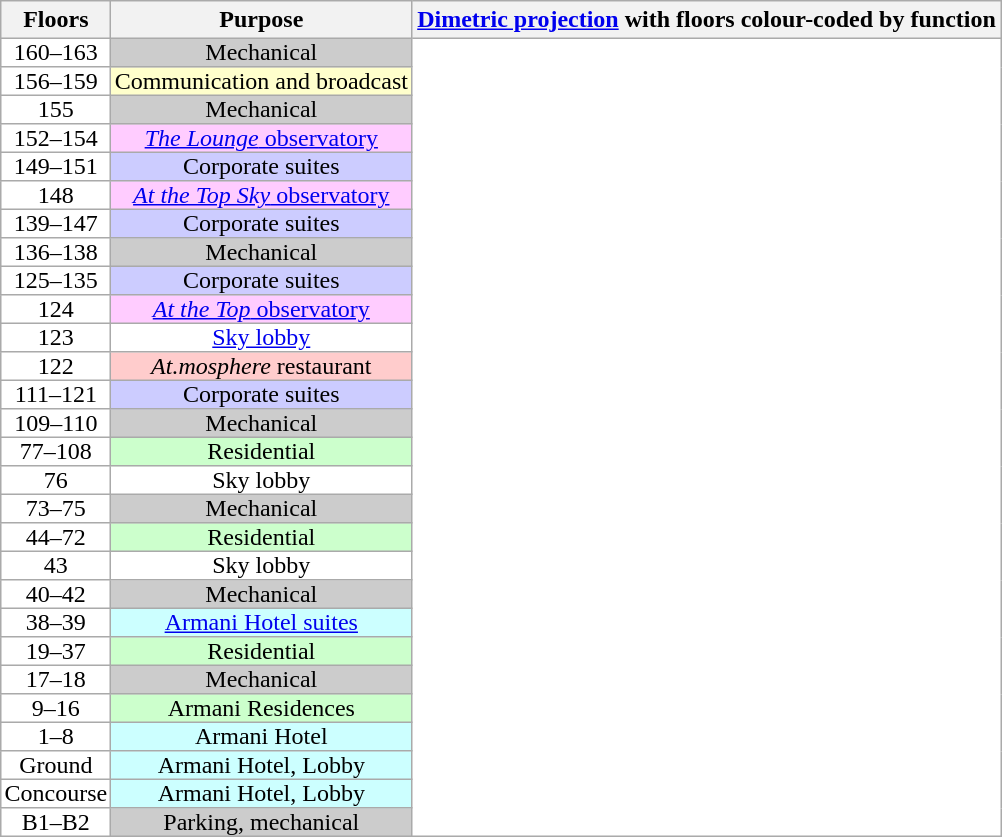<table class="wikitable" style="text-align:center; background:transparent;">
<tr>
<th>Floors</th>
<th>Purpose</th>
<th colspan="2"><a href='#'>Dimetric projection</a> with floors colour-coded by function</th>
</tr>
<tr>
<td style="padding:0 2px;">160–163</td>
<td style="padding:0 2px;background:#ccc;">Mechanical</td>
<td rowspan="28" style="border-right:none; padding-bottom:1.1em; padding-left:1em; vertical-align:bottom;"><br></td>
<td rowspan="28" style="border-left:none; vertical-align:bottom; padding:.7em;"><br></td>
</tr>
<tr>
<td style="padding:0 2px;">156–159</td>
<td style="padding:0 2px;background:#ffc;">Communication and broadcast</td>
</tr>
<tr>
<td style="padding:0 2px;">155</td>
<td style="padding:0 2px;background:#ccc;">Mechanical</td>
</tr>
<tr>
<td style="padding:0 2px;">152–154</td>
<td style="padding:0 2px;background:#fcf;"><a href='#'><em>The Lounge</em> observatory</a></td>
</tr>
<tr>
<td style="padding:0 2px;">149–151</td>
<td style="padding:0 2px;background:#ccf;">Corporate suites</td>
</tr>
<tr>
<td style="padding:0 2px;">148</td>
<td style="padding:0 2px;background:#fcf;"><a href='#'><em>At the Top Sky</em> observatory</a></td>
</tr>
<tr>
<td style="padding:0 2px;">139–147</td>
<td style="padding:0 2px;background:#ccf;">Corporate suites</td>
</tr>
<tr>
<td style="padding:0 2px;">136–138</td>
<td style="padding:0 2px;background:#ccc;">Mechanical</td>
</tr>
<tr>
<td style="padding:0 2px;">125–135</td>
<td style="padding:0 2px;background:#ccf;">Corporate suites</td>
</tr>
<tr>
<td style="padding:0 2px;">124</td>
<td style="padding:0 2px;background:#fcf;"><a href='#'><em>At the Top</em> observatory</a></td>
</tr>
<tr>
<td style="padding:0 2px;">123</td>
<td style="padding:0 2px;background:#fff;"><a href='#'>Sky lobby</a></td>
</tr>
<tr>
<td style="padding:0 2px;">122</td>
<td style="padding:0 2px;background:#fcc;"><em>At.mosphere</em> restaurant</td>
</tr>
<tr>
<td style="padding:0 2px;">111–121</td>
<td style="padding:0 2px;background:#ccf;">Corporate suites</td>
</tr>
<tr>
<td style="padding:0 2px;">109–110</td>
<td style="padding:0 2px;background:#ccc;">Mechanical</td>
</tr>
<tr>
<td style="padding:0 2px;">77–108</td>
<td style="padding:0 2px;background:#cfc;">Residential</td>
</tr>
<tr>
<td style="padding:0 2px;">76</td>
<td style="padding:0 2px;background:#fff;">Sky lobby</td>
</tr>
<tr>
<td style="padding:0 2px;">73–75</td>
<td style="padding:0 2px;background:#ccc;">Mechanical</td>
</tr>
<tr>
<td style="padding:0 2px;">44–72</td>
<td style="padding:0 2px;background:#cfc;">Residential</td>
</tr>
<tr>
<td style="padding:0 2px;">43</td>
<td style="padding:0 2px;background:#fff;">Sky lobby</td>
</tr>
<tr>
<td style="padding:0 2px;">40–42</td>
<td style="padding:0 2px;background:#ccc;">Mechanical</td>
</tr>
<tr>
<td style="padding:0 2px;">38–39</td>
<td style="padding:0 2px;background:#cff;"><a href='#'>Armani Hotel suites</a></td>
</tr>
<tr>
<td style="padding:0 2px;">19–37</td>
<td style="padding:0 2px;background:#cfc;">Residential</td>
</tr>
<tr>
<td style="padding:0 2px;">17–18</td>
<td style="padding:0 2px;background:#ccc;">Mechanical</td>
</tr>
<tr>
<td style="padding:0 2px;">9–16</td>
<td style="padding:0 2px;background:#cfc;">Armani Residences</td>
</tr>
<tr>
<td style="padding:0 2px;">1–8</td>
<td style="padding:0 2px;background:#cff;">Armani Hotel</td>
</tr>
<tr>
<td style="padding:0 2px;">Ground</td>
<td style="padding:0 2px;background:#cff;">Armani Hotel, Lobby</td>
</tr>
<tr>
<td style="padding:0 2px;">Concourse</td>
<td style="padding:0 2px;background:#cff;">Armani Hotel, Lobby</td>
</tr>
<tr>
<td style="padding:0 2px;">B1–B2</td>
<td style="padding:0 2px;background:#ccc;">Parking, mechanical</td>
</tr>
</table>
